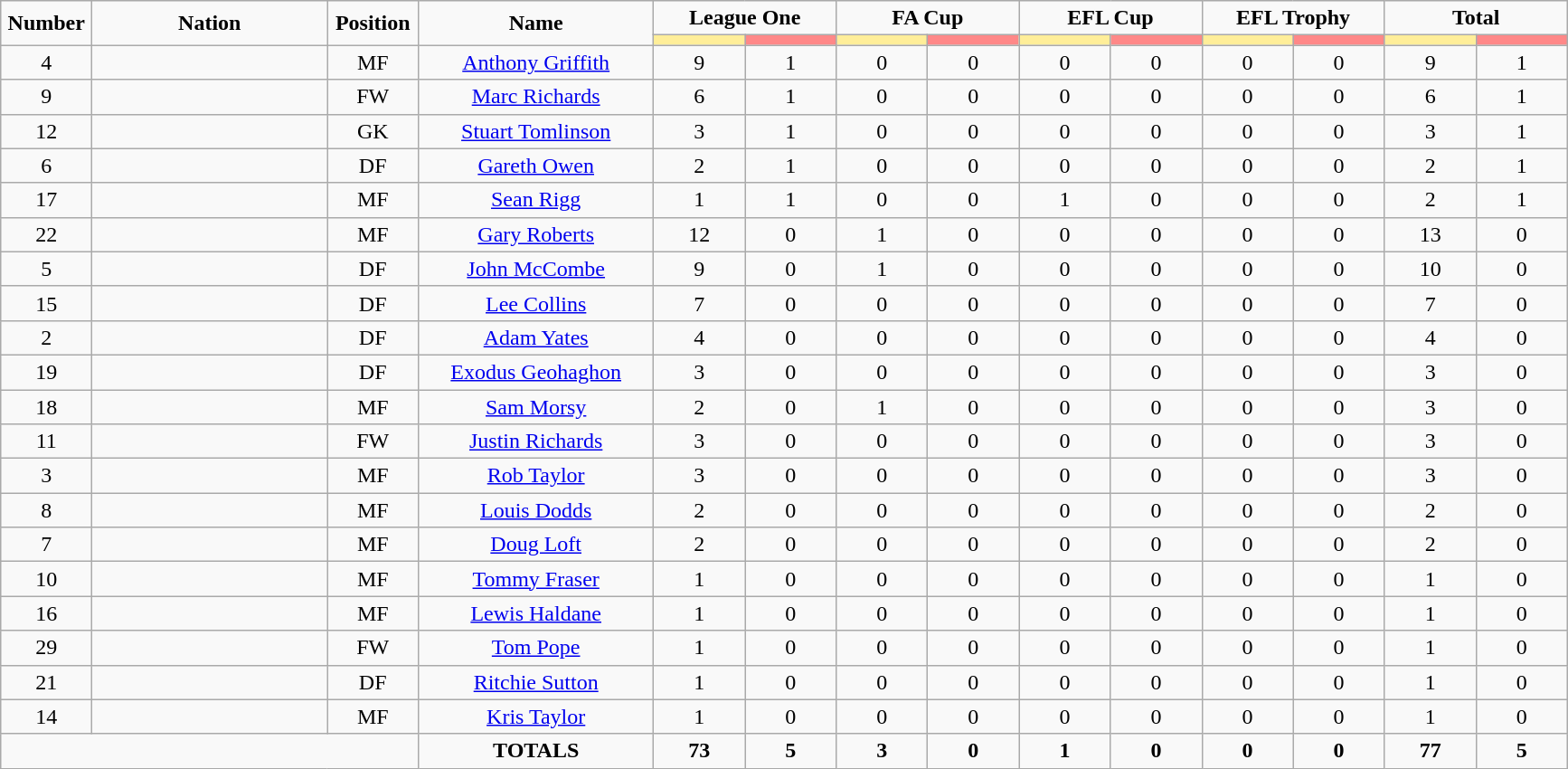<table class="wikitable" style="font-size: 100%; text-align: center;">
<tr>
<td rowspan="2" width="60" align="center"><strong>Number</strong></td>
<td rowspan="2" width="15%" align="center"><strong>Nation</strong></td>
<td rowspan="2" width="60" align="center"><strong>Position</strong></td>
<td rowspan="2" width="15%" align="center"><strong>Name</strong></td>
<td colspan="2" align="center"><strong>League One</strong></td>
<td colspan="2" align="center"><strong>FA Cup</strong></td>
<td colspan="2" align="center"><strong>EFL Cup</strong></td>
<td colspan="2" align="center"><strong>EFL Trophy</strong></td>
<td colspan="2" align="center"><strong>Total</strong></td>
</tr>
<tr>
<th width=60 style="background: #FFEE99"></th>
<th width=60 style="background: #FF8888"></th>
<th width=60 style="background: #FFEE99"></th>
<th width=60 style="background: #FF8888"></th>
<th width=60 style="background: #FFEE99"></th>
<th width=60 style="background: #FF8888"></th>
<th width=60 style="background: #FFEE99"></th>
<th width=60 style="background: #FF8888"></th>
<th width=60 style="background: #FFEE99"></th>
<th width=60 style="background: #FF8888"></th>
</tr>
<tr>
<td>4</td>
<td></td>
<td>MF</td>
<td><a href='#'>Anthony Griffith</a></td>
<td>9</td>
<td>1</td>
<td>0</td>
<td>0</td>
<td>0</td>
<td>0</td>
<td>0</td>
<td>0</td>
<td>9</td>
<td>1</td>
</tr>
<tr>
<td>9</td>
<td></td>
<td>FW</td>
<td><a href='#'>Marc Richards</a></td>
<td>6</td>
<td>1</td>
<td>0</td>
<td>0</td>
<td>0</td>
<td>0</td>
<td>0</td>
<td>0</td>
<td>6</td>
<td>1</td>
</tr>
<tr>
<td>12</td>
<td></td>
<td>GK</td>
<td><a href='#'>Stuart Tomlinson</a></td>
<td>3</td>
<td>1</td>
<td>0</td>
<td>0</td>
<td>0</td>
<td>0</td>
<td>0</td>
<td>0</td>
<td>3</td>
<td>1</td>
</tr>
<tr>
<td>6</td>
<td></td>
<td>DF</td>
<td><a href='#'>Gareth Owen</a></td>
<td>2</td>
<td>1</td>
<td>0</td>
<td>0</td>
<td>0</td>
<td>0</td>
<td>0</td>
<td>0</td>
<td>2</td>
<td>1</td>
</tr>
<tr>
<td>17</td>
<td></td>
<td>MF</td>
<td><a href='#'>Sean Rigg</a></td>
<td>1</td>
<td>1</td>
<td>0</td>
<td>0</td>
<td>1</td>
<td>0</td>
<td>0</td>
<td>0</td>
<td>2</td>
<td>1</td>
</tr>
<tr>
<td>22</td>
<td></td>
<td>MF</td>
<td><a href='#'>Gary Roberts</a></td>
<td>12</td>
<td>0</td>
<td>1</td>
<td>0</td>
<td>0</td>
<td>0</td>
<td>0</td>
<td>0</td>
<td>13</td>
<td>0</td>
</tr>
<tr>
<td>5</td>
<td></td>
<td>DF</td>
<td><a href='#'>John McCombe</a></td>
<td>9</td>
<td>0</td>
<td>1</td>
<td>0</td>
<td>0</td>
<td>0</td>
<td>0</td>
<td>0</td>
<td>10</td>
<td>0</td>
</tr>
<tr>
<td>15</td>
<td></td>
<td>DF</td>
<td><a href='#'>Lee Collins</a></td>
<td>7</td>
<td>0</td>
<td>0</td>
<td>0</td>
<td>0</td>
<td>0</td>
<td>0</td>
<td>0</td>
<td>7</td>
<td>0</td>
</tr>
<tr>
<td>2</td>
<td></td>
<td>DF</td>
<td><a href='#'>Adam Yates</a></td>
<td>4</td>
<td>0</td>
<td>0</td>
<td>0</td>
<td>0</td>
<td>0</td>
<td>0</td>
<td>0</td>
<td>4</td>
<td>0</td>
</tr>
<tr>
<td>19</td>
<td></td>
<td>DF</td>
<td><a href='#'>Exodus Geohaghon</a></td>
<td>3</td>
<td>0</td>
<td>0</td>
<td>0</td>
<td>0</td>
<td>0</td>
<td>0</td>
<td>0</td>
<td>3</td>
<td>0</td>
</tr>
<tr>
<td>18</td>
<td></td>
<td>MF</td>
<td><a href='#'>Sam Morsy</a></td>
<td>2</td>
<td>0</td>
<td>1</td>
<td>0</td>
<td>0</td>
<td>0</td>
<td>0</td>
<td>0</td>
<td>3</td>
<td>0</td>
</tr>
<tr>
<td>11</td>
<td></td>
<td>FW</td>
<td><a href='#'>Justin Richards</a></td>
<td>3</td>
<td>0</td>
<td>0</td>
<td>0</td>
<td>0</td>
<td>0</td>
<td>0</td>
<td>0</td>
<td>3</td>
<td>0</td>
</tr>
<tr>
<td>3</td>
<td></td>
<td>MF</td>
<td><a href='#'>Rob Taylor</a></td>
<td>3</td>
<td>0</td>
<td>0</td>
<td>0</td>
<td>0</td>
<td>0</td>
<td>0</td>
<td>0</td>
<td>3</td>
<td>0</td>
</tr>
<tr>
<td>8</td>
<td></td>
<td>MF</td>
<td><a href='#'>Louis Dodds</a></td>
<td>2</td>
<td>0</td>
<td>0</td>
<td>0</td>
<td>0</td>
<td>0</td>
<td>0</td>
<td>0</td>
<td>2</td>
<td>0</td>
</tr>
<tr>
<td>7</td>
<td></td>
<td>MF</td>
<td><a href='#'>Doug Loft</a></td>
<td>2</td>
<td>0</td>
<td>0</td>
<td>0</td>
<td>0</td>
<td>0</td>
<td>0</td>
<td>0</td>
<td>2</td>
<td>0</td>
</tr>
<tr>
<td>10</td>
<td></td>
<td>MF</td>
<td><a href='#'>Tommy Fraser</a></td>
<td>1</td>
<td>0</td>
<td>0</td>
<td>0</td>
<td>0</td>
<td>0</td>
<td>0</td>
<td>0</td>
<td>1</td>
<td>0</td>
</tr>
<tr>
<td>16</td>
<td></td>
<td>MF</td>
<td><a href='#'>Lewis Haldane</a></td>
<td>1</td>
<td>0</td>
<td>0</td>
<td>0</td>
<td>0</td>
<td>0</td>
<td>0</td>
<td>0</td>
<td>1</td>
<td>0</td>
</tr>
<tr>
<td>29</td>
<td></td>
<td>FW</td>
<td><a href='#'>Tom Pope</a></td>
<td>1</td>
<td>0</td>
<td>0</td>
<td>0</td>
<td>0</td>
<td>0</td>
<td>0</td>
<td>0</td>
<td>1</td>
<td>0</td>
</tr>
<tr>
<td>21</td>
<td></td>
<td>DF</td>
<td><a href='#'>Ritchie Sutton</a></td>
<td>1</td>
<td>0</td>
<td>0</td>
<td>0</td>
<td>0</td>
<td>0</td>
<td>0</td>
<td>0</td>
<td>1</td>
<td>0</td>
</tr>
<tr>
<td>14</td>
<td></td>
<td>MF</td>
<td><a href='#'>Kris Taylor</a></td>
<td>1</td>
<td>0</td>
<td>0</td>
<td>0</td>
<td>0</td>
<td>0</td>
<td>0</td>
<td>0</td>
<td>1</td>
<td>0</td>
</tr>
<tr>
<td colspan="3"></td>
<td><strong>TOTALS</strong></td>
<td><strong>73</strong></td>
<td><strong>5</strong></td>
<td><strong>3</strong></td>
<td><strong>0</strong></td>
<td><strong>1</strong></td>
<td><strong>0</strong></td>
<td><strong>0</strong></td>
<td><strong>0</strong></td>
<td><strong>77</strong></td>
<td><strong>5</strong></td>
</tr>
</table>
